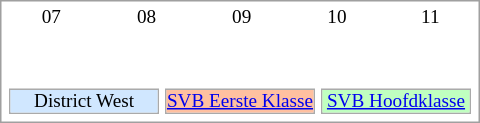<table Cellpadding="0" CellSpacing="1" style="font-size:100%; border:1px solid #a0a0a0; padding:1px; text-align:center;">
<tr valign="bottom">
<td></td>
<td></td>
<td></td>
<td></td>
<td></td>
</tr>
<tr align=center style="font-size:80%;">
<td>07</td>
<td>08</td>
<td>09</td>
<td>10</td>
<td>11</td>
</tr>
<tr>
<td colspan="41"><br><table align="center">
<tr>
<td valign="top"><br><table Cellpadding="0" CellSpacing="0" style="font-size:80%;border:1px solid #AAAAAA;text-align:center;" width="100">
<tr bgcolor="#D0E7FF">
<td>District West</td>
</tr>
</table>
</td>
<td valign="top"><br><table Cellpadding="0" CellSpacing="0" style="font-size:80%;border:1px solid #AAAAAA;text-align:center;" width="100">
<tr bgcolor="#FFC0A0">
<td><a href='#'>SVB Eerste Klasse</a></td>
</tr>
</table>
</td>
<td valign="top"><br><table Cellpadding="0" CellSpacing="0" style="font-size:80%;border:1px solid #AAAAAA;text-align:center;" width="100">
<tr bgcolor="#C0FFC0">
<td><a href='#'>SVB Hoofdklasse</a></td>
</tr>
</table>
</td>
</tr>
</table>
</td>
</tr>
</table>
